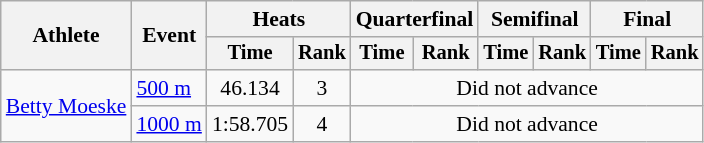<table class="wikitable" style="font-size:90%">
<tr>
<th rowspan=2>Athlete</th>
<th rowspan=2>Event</th>
<th colspan=2>Heats</th>
<th colspan=2>Quarterfinal</th>
<th colspan=2>Semifinal</th>
<th colspan=2>Final</th>
</tr>
<tr style="font-size:95%">
<th>Time</th>
<th>Rank</th>
<th>Time</th>
<th>Rank</th>
<th>Time</th>
<th>Rank</th>
<th>Time</th>
<th>Rank</th>
</tr>
<tr align=center>
<td align=left rowspan=2><a href='#'>Betty Moeske</a></td>
<td align=left><a href='#'>500 m</a></td>
<td>46.134</td>
<td>3</td>
<td colspan=6>Did not advance</td>
</tr>
<tr align=center>
<td align=left><a href='#'>1000 m</a></td>
<td>1:58.705</td>
<td>4</td>
<td colspan=6>Did not advance</td>
</tr>
</table>
